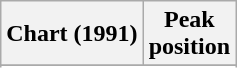<table class="wikitable sortable">
<tr>
<th align="left">Chart (1991)</th>
<th align="center">Peak<br>position</th>
</tr>
<tr>
</tr>
<tr>
</tr>
</table>
